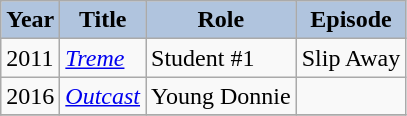<table class="wikitable sortable">
<tr>
<th style="background:#B0C4DE;text-align:center;">Year</th>
<th style="background:#B0C4DE;text-align:center;">Title</th>
<th style="background:#B0C4DE;text-align:center;">Role</th>
<th class="unsortable" style="background:#B0C4DE;text-align:center;">Episode</th>
</tr>
<tr>
<td>2011</td>
<td><em><a href='#'>Treme</a></em></td>
<td>Student #1</td>
<td>Slip Away</td>
</tr>
<tr>
<td>2016</td>
<td><em><a href='#'>Outcast</a></em></td>
<td>Young Donnie</td>
<td></td>
</tr>
<tr>
</tr>
</table>
